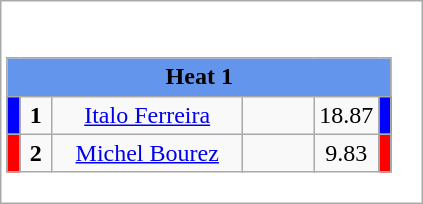<table class="wikitable" style="background:#fff;">
<tr>
<td><br><table class="wikitable">
<tr>
<td colspan="6"  style="text-align:center; background:#6495ed;"><strong>Heat 1</strong></td>
</tr>
<tr>
<td style="width:01px; background: #00f;"></td>
<td style="width:14px; text-align:center;"><strong>1</strong></td>
<td style="width:120px; text-align:center;"><a href='#'>Italo Ferreira</a></td>
<td style="width:40px; text-align:center;"></td>
<td style="width:20px; text-align:center;">18.87</td>
<td style="width:01px; background: #00f;"></td>
</tr>
<tr>
<td style="width:01px; background: #f00;"></td>
<td style="width:14px; text-align:center;"><strong>2</strong></td>
<td style="width:120px; text-align:center;"><a href='#'>Michel Bourez</a></td>
<td style="width:40px; text-align:center;"></td>
<td style="width:20px; text-align:center;">9.83</td>
<td style="width:01px; background: #f00;"></td>
</tr>
</table>
</td>
</tr>
</table>
